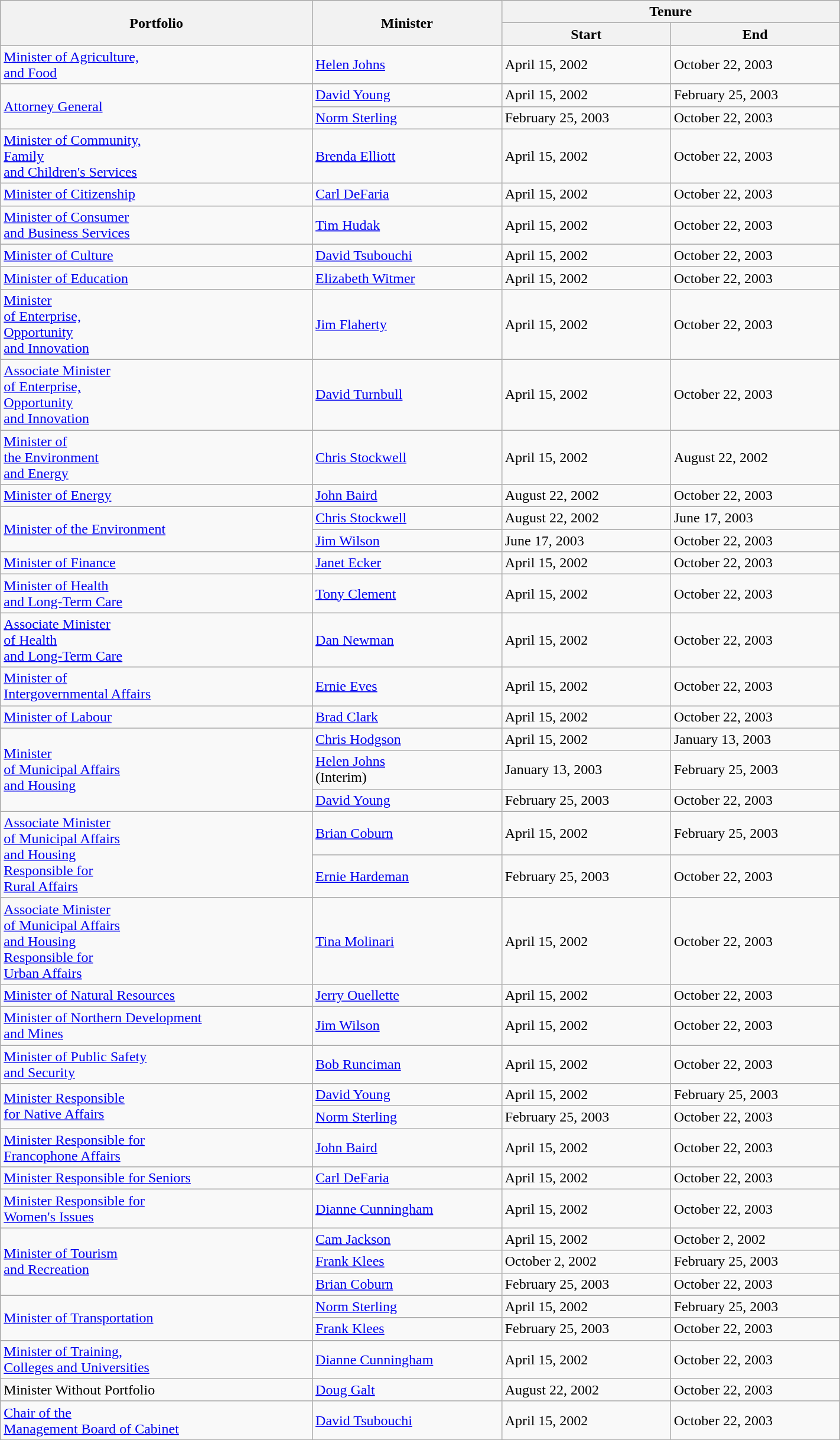<table class="wikitable" style="width: 75%">
<tr>
<th rowspan="2">Portfolio</th>
<th rowspan="2">Minister</th>
<th colspan="2">Tenure</th>
</tr>
<tr>
<th>Start</th>
<th>End</th>
</tr>
<tr>
<td><a href='#'>Minister of Agriculture, <br> and Food</a></td>
<td><a href='#'>Helen Johns</a></td>
<td>April 15, 2002</td>
<td>October 22, 2003</td>
</tr>
<tr>
<td rowspan="2"><a href='#'>Attorney General</a></td>
<td><a href='#'>David Young</a></td>
<td>April 15, 2002</td>
<td>February 25, 2003</td>
</tr>
<tr>
<td><a href='#'>Norm Sterling</a></td>
<td>February 25, 2003</td>
<td>October 22, 2003</td>
</tr>
<tr>
<td><a href='#'>Minister of Community, <br> Family <br> and Children's Services</a></td>
<td><a href='#'>Brenda Elliott</a></td>
<td>April 15, 2002</td>
<td>October 22, 2003</td>
</tr>
<tr>
<td><a href='#'>Minister of Citizenship</a></td>
<td><a href='#'>Carl DeFaria</a></td>
<td>April 15, 2002</td>
<td>October 22, 2003</td>
</tr>
<tr>
<td><a href='#'>Minister of Consumer <br> and Business Services</a></td>
<td><a href='#'>Tim Hudak</a></td>
<td>April 15, 2002</td>
<td>October 22, 2003</td>
</tr>
<tr>
<td><a href='#'>Minister of Culture</a></td>
<td><a href='#'>David Tsubouchi</a></td>
<td>April 15, 2002</td>
<td>October 22, 2003</td>
</tr>
<tr>
<td><a href='#'>Minister of Education</a></td>
<td><a href='#'>Elizabeth Witmer</a></td>
<td>April 15, 2002</td>
<td>October 22, 2003</td>
</tr>
<tr>
<td><a href='#'>Minister <br> of Enterprise, <br> Opportunity <br> and Innovation</a></td>
<td><a href='#'>Jim Flaherty</a></td>
<td>April 15, 2002</td>
<td>October 22, 2003</td>
</tr>
<tr>
<td><a href='#'>Associate Minister <br> of Enterprise, <br> Opportunity <br> and Innovation</a></td>
<td><a href='#'>David Turnbull</a></td>
<td>April 15, 2002</td>
<td>October 22, 2003</td>
</tr>
<tr>
<td><a href='#'>Minister of <br> the Environment <br> and Energy</a></td>
<td><a href='#'>Chris Stockwell</a></td>
<td>April 15, 2002</td>
<td>August 22, 2002</td>
</tr>
<tr>
<td><a href='#'>Minister of Energy</a></td>
<td><a href='#'>John Baird</a></td>
<td>August 22, 2002</td>
<td>October 22, 2003</td>
</tr>
<tr>
<td rowspan="2"><a href='#'>Minister of the Environment</a></td>
<td><a href='#'>Chris Stockwell</a></td>
<td>August 22, 2002</td>
<td>June 17, 2003</td>
</tr>
<tr>
<td><a href='#'>Jim Wilson</a></td>
<td>June 17, 2003</td>
<td>October 22, 2003</td>
</tr>
<tr>
<td><a href='#'>Minister of Finance</a></td>
<td><a href='#'>Janet Ecker</a></td>
<td>April 15, 2002</td>
<td>October 22, 2003</td>
</tr>
<tr>
<td><a href='#'>Minister of Health <br> and Long-Term Care</a></td>
<td><a href='#'>Tony Clement</a></td>
<td>April 15, 2002</td>
<td>October 22, 2003</td>
</tr>
<tr>
<td><a href='#'>Associate Minister <br> of Health <br> and Long-Term Care</a></td>
<td><a href='#'>Dan Newman</a></td>
<td>April 15, 2002</td>
<td>October 22, 2003</td>
</tr>
<tr>
<td><a href='#'>Minister of <br> Intergovernmental Affairs</a></td>
<td><a href='#'>Ernie Eves</a></td>
<td>April 15, 2002</td>
<td>October 22, 2003</td>
</tr>
<tr>
<td><a href='#'>Minister of Labour</a></td>
<td><a href='#'>Brad Clark</a></td>
<td>April 15, 2002</td>
<td>October 22, 2003</td>
</tr>
<tr>
<td rowspan="3"><a href='#'>Minister <br> of Municipal Affairs <br> and Housing</a></td>
<td><a href='#'>Chris Hodgson</a></td>
<td>April 15, 2002</td>
<td>January 13, 2003</td>
</tr>
<tr>
<td><a href='#'>Helen Johns</a> <br> (Interim)</td>
<td>January 13, 2003</td>
<td>February 25, 2003</td>
</tr>
<tr>
<td><a href='#'>David Young</a></td>
<td>February 25, 2003</td>
<td>October 22, 2003</td>
</tr>
<tr>
<td rowspan="2"><a href='#'>Associate Minister <br> of Municipal Affairs <br> and Housing <br> Responsible for <br> Rural Affairs</a></td>
<td><a href='#'>Brian Coburn</a></td>
<td>April 15, 2002</td>
<td>February 25, 2003</td>
</tr>
<tr>
<td><a href='#'>Ernie Hardeman</a></td>
<td>February 25, 2003</td>
<td>October 22, 2003</td>
</tr>
<tr>
<td><a href='#'>Associate Minister <br> of Municipal Affairs <br> and Housing <br> Responsible for <br> Urban Affairs</a></td>
<td><a href='#'>Tina Molinari</a></td>
<td>April 15, 2002</td>
<td>October 22, 2003</td>
</tr>
<tr>
<td><a href='#'>Minister of Natural Resources</a></td>
<td><a href='#'>Jerry Ouellette</a></td>
<td>April 15, 2002</td>
<td>October 22, 2003</td>
</tr>
<tr>
<td><a href='#'>Minister of Northern Development <br> and Mines</a></td>
<td><a href='#'>Jim Wilson</a></td>
<td>April 15, 2002</td>
<td>October 22, 2003</td>
</tr>
<tr>
<td><a href='#'>Minister of Public Safety <br> and Security</a></td>
<td><a href='#'>Bob Runciman</a></td>
<td>April 15, 2002</td>
<td>October 22, 2003</td>
</tr>
<tr>
<td rowspan="2"><a href='#'>Minister Responsible <br> for Native Affairs</a></td>
<td><a href='#'>David Young</a></td>
<td>April 15, 2002</td>
<td>February 25, 2003</td>
</tr>
<tr>
<td><a href='#'>Norm Sterling</a></td>
<td>February 25, 2003</td>
<td>October 22, 2003</td>
</tr>
<tr>
<td><a href='#'>Minister Responsible for <br> Francophone Affairs</a></td>
<td><a href='#'>John Baird</a></td>
<td>April 15, 2002</td>
<td>October 22, 2003</td>
</tr>
<tr>
<td><a href='#'>Minister Responsible for Seniors</a></td>
<td><a href='#'>Carl DeFaria</a></td>
<td>April 15, 2002</td>
<td>October 22, 2003</td>
</tr>
<tr>
<td><a href='#'>Minister Responsible for <br> Women's Issues</a></td>
<td><a href='#'>Dianne Cunningham</a></td>
<td>April 15, 2002</td>
<td>October 22, 2003</td>
</tr>
<tr>
<td rowspan="3"><a href='#'>Minister of Tourism <br> and Recreation</a></td>
<td><a href='#'>Cam Jackson</a></td>
<td>April 15, 2002</td>
<td>October 2, 2002</td>
</tr>
<tr>
<td><a href='#'>Frank Klees</a></td>
<td>October 2, 2002</td>
<td>February 25, 2003</td>
</tr>
<tr>
<td><a href='#'>Brian Coburn</a></td>
<td>February 25, 2003</td>
<td>October 22, 2003</td>
</tr>
<tr>
<td rowspan="2"><a href='#'>Minister of Transportation</a></td>
<td><a href='#'>Norm Sterling</a></td>
<td>April 15, 2002</td>
<td>February 25, 2003</td>
</tr>
<tr>
<td><a href='#'>Frank Klees</a></td>
<td>February 25, 2003</td>
<td>October 22, 2003</td>
</tr>
<tr>
<td><a href='#'>Minister of Training, <br> Colleges and Universities</a></td>
<td><a href='#'>Dianne Cunningham</a></td>
<td>April 15, 2002</td>
<td>October 22, 2003</td>
</tr>
<tr>
<td>Minister Without Portfolio</td>
<td><a href='#'>Doug Galt</a></td>
<td>August 22, 2002</td>
<td>October 22, 2003</td>
</tr>
<tr>
<td><a href='#'>Chair of the <br> Management Board of Cabinet</a></td>
<td><a href='#'>David Tsubouchi</a></td>
<td>April 15, 2002</td>
<td>October 22, 2003</td>
</tr>
<tr>
</tr>
</table>
